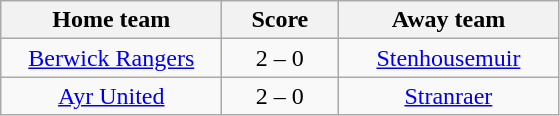<table class="wikitable" style="text-align: center">
<tr>
<th width=140>Home team</th>
<th width=70>Score</th>
<th width=140>Away team</th>
</tr>
<tr>
<td><a href='#'>Berwick Rangers</a></td>
<td>2 – 0</td>
<td><a href='#'>Stenhousemuir</a></td>
</tr>
<tr>
<td><a href='#'>Ayr United</a></td>
<td>2 – 0</td>
<td><a href='#'>Stranraer</a></td>
</tr>
</table>
